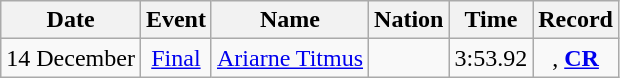<table class="wikitable" style=text-align:center>
<tr>
<th>Date</th>
<th>Event</th>
<th>Name</th>
<th>Nation</th>
<th>Time</th>
<th>Record</th>
</tr>
<tr>
<td>14 December</td>
<td><a href='#'>Final</a></td>
<td align=left><a href='#'>Ariarne Titmus</a></td>
<td align=left></td>
<td>3:53.92</td>
<td>, <strong><a href='#'>CR</a></strong></td>
</tr>
</table>
